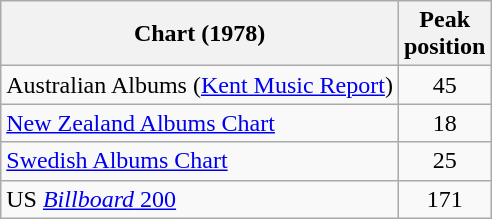<table class="wikitable sortable">
<tr>
<th>Chart (1978)</th>
<th>Peak<br>position</th>
</tr>
<tr>
<td>Australian Albums (<a href='#'>Kent Music Report</a>)</td>
<td style="text-align:center;">45</td>
</tr>
<tr>
<td><a href='#'>New Zealand Albums Chart</a></td>
<td style="text-align:center;">18</td>
</tr>
<tr>
<td><a href='#'>Swedish Albums Chart</a></td>
<td style="text-align:center;">25</td>
</tr>
<tr>
<td>US <a href='#'><em>Billboard</em> 200</a></td>
<td style="text-align:center;">171</td>
</tr>
</table>
